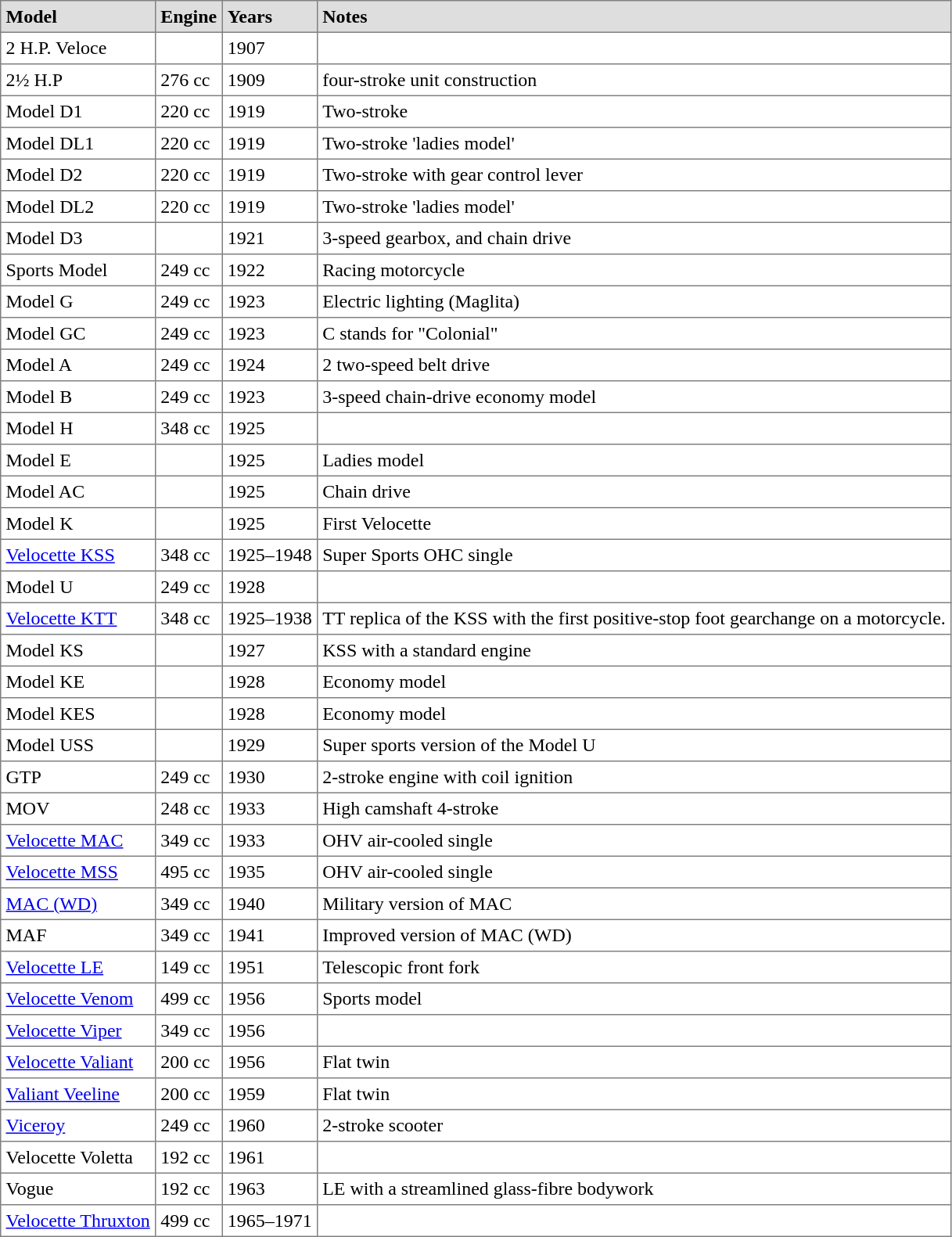<table class="to ccolours" border="1" cellpadding="4" style="border-collapse:collapse">
<tr style="background:#dedede;">
<td><strong>Model</strong></td>
<td><strong>Engine</strong></td>
<td><strong>Years</strong></td>
<td><strong>Notes</strong></td>
</tr>
<tr>
<td>2 H.P. Veloce</td>
<td></td>
<td>1907</td>
<td></td>
</tr>
<tr>
<td>2½ H.P</td>
<td>276 cc</td>
<td>1909</td>
<td>four-stroke unit construction</td>
</tr>
<tr>
<td>Model D1</td>
<td>220 cc</td>
<td>1919</td>
<td>Two-stroke</td>
</tr>
<tr>
<td>Model DL1</td>
<td>220 cc</td>
<td>1919</td>
<td>Two-stroke 'ladies model'</td>
</tr>
<tr>
<td>Model D2</td>
<td>220 cc</td>
<td>1919</td>
<td>Two-stroke with gear control lever</td>
</tr>
<tr>
<td>Model DL2</td>
<td>220 cc</td>
<td>1919</td>
<td>Two-stroke 'ladies model'</td>
</tr>
<tr>
<td>Model D3</td>
<td></td>
<td>1921</td>
<td>3-speed gearbox, and chain drive</td>
</tr>
<tr>
<td>Sports Model</td>
<td>249 cc</td>
<td>1922</td>
<td>Racing motorcycle</td>
</tr>
<tr>
<td>Model G</td>
<td>249 cc</td>
<td>1923</td>
<td>Electric lighting (Maglita)</td>
</tr>
<tr>
<td>Model GC</td>
<td>249 cc</td>
<td>1923</td>
<td>C stands for "Colonial"</td>
</tr>
<tr>
<td>Model A</td>
<td>249 cc</td>
<td>1924</td>
<td>2 two-speed belt drive</td>
</tr>
<tr>
<td>Model B</td>
<td>249 cc</td>
<td>1923</td>
<td>3-speed chain-drive economy model</td>
</tr>
<tr>
<td>Model H</td>
<td>348 cc</td>
<td>1925</td>
<td></td>
</tr>
<tr>
<td>Model E</td>
<td></td>
<td>1925</td>
<td>Ladies model</td>
</tr>
<tr>
<td>Model AC</td>
<td></td>
<td>1925</td>
<td>Chain drive</td>
</tr>
<tr>
<td>Model K</td>
<td></td>
<td>1925</td>
<td>First Velocette</td>
</tr>
<tr>
<td><a href='#'>Velocette KSS</a></td>
<td>348 cc</td>
<td>1925–1948</td>
<td>Super Sports OHC single</td>
</tr>
<tr>
<td>Model U</td>
<td>249 cc</td>
<td>1928</td>
<td></td>
</tr>
<tr>
<td><a href='#'>Velocette KTT</a></td>
<td>348 cc</td>
<td>1925–1938</td>
<td>TT replica of the KSS with the first positive-stop foot gearchange on a motorcycle.</td>
</tr>
<tr>
<td>Model KS</td>
<td></td>
<td>1927</td>
<td>KSS with a standard engine</td>
</tr>
<tr>
<td>Model KE</td>
<td></td>
<td>1928</td>
<td>Economy model</td>
</tr>
<tr>
<td>Model KES</td>
<td></td>
<td>1928</td>
<td>Economy model</td>
</tr>
<tr>
<td>Model USS</td>
<td></td>
<td>1929</td>
<td>Super sports version of the Model U</td>
</tr>
<tr>
<td>GTP</td>
<td>249 cc</td>
<td>1930</td>
<td>2-stroke engine with coil ignition</td>
</tr>
<tr>
<td>MOV</td>
<td>248 cc</td>
<td>1933</td>
<td>High camshaft 4-stroke</td>
</tr>
<tr>
<td><a href='#'>Velocette MAC</a></td>
<td>349 cc</td>
<td>1933</td>
<td>OHV air-cooled single</td>
</tr>
<tr>
<td><a href='#'>Velocette MSS</a></td>
<td>495 cc</td>
<td>1935</td>
<td>OHV air-cooled single</td>
</tr>
<tr>
<td><a href='#'>MAC (WD)</a></td>
<td>349 cc</td>
<td>1940</td>
<td>Military version of MAC</td>
</tr>
<tr>
<td>MAF</td>
<td>349 cc</td>
<td>1941</td>
<td>Improved version of MAC (WD)</td>
</tr>
<tr>
<td><a href='#'>Velocette LE</a></td>
<td>149 cc</td>
<td>1951</td>
<td>Telescopic front fork</td>
</tr>
<tr>
<td><a href='#'>Velocette Venom</a></td>
<td>499 cc</td>
<td>1956</td>
<td>Sports model</td>
</tr>
<tr>
<td><a href='#'>Velocette Viper</a></td>
<td>349 cc</td>
<td>1956</td>
<td></td>
</tr>
<tr>
<td><a href='#'>Velocette Valiant</a></td>
<td>200 cc</td>
<td>1956</td>
<td>Flat twin</td>
</tr>
<tr>
<td><a href='#'>Valiant Veeline</a></td>
<td>200 cc</td>
<td>1959</td>
<td>Flat twin</td>
</tr>
<tr>
<td><a href='#'>Viceroy</a></td>
<td>249 cc</td>
<td>1960</td>
<td>2-stroke scooter</td>
</tr>
<tr>
<td>Velocette Voletta</td>
<td>192 cc</td>
<td>1961</td>
<td></td>
</tr>
<tr>
<td>Vogue</td>
<td>192 cc</td>
<td>1963</td>
<td>LE with a streamlined glass-fibre bodywork</td>
</tr>
<tr>
<td><a href='#'>Velocette Thruxton</a></td>
<td>499 cc</td>
<td>1965–1971</td>
<td></td>
</tr>
</table>
